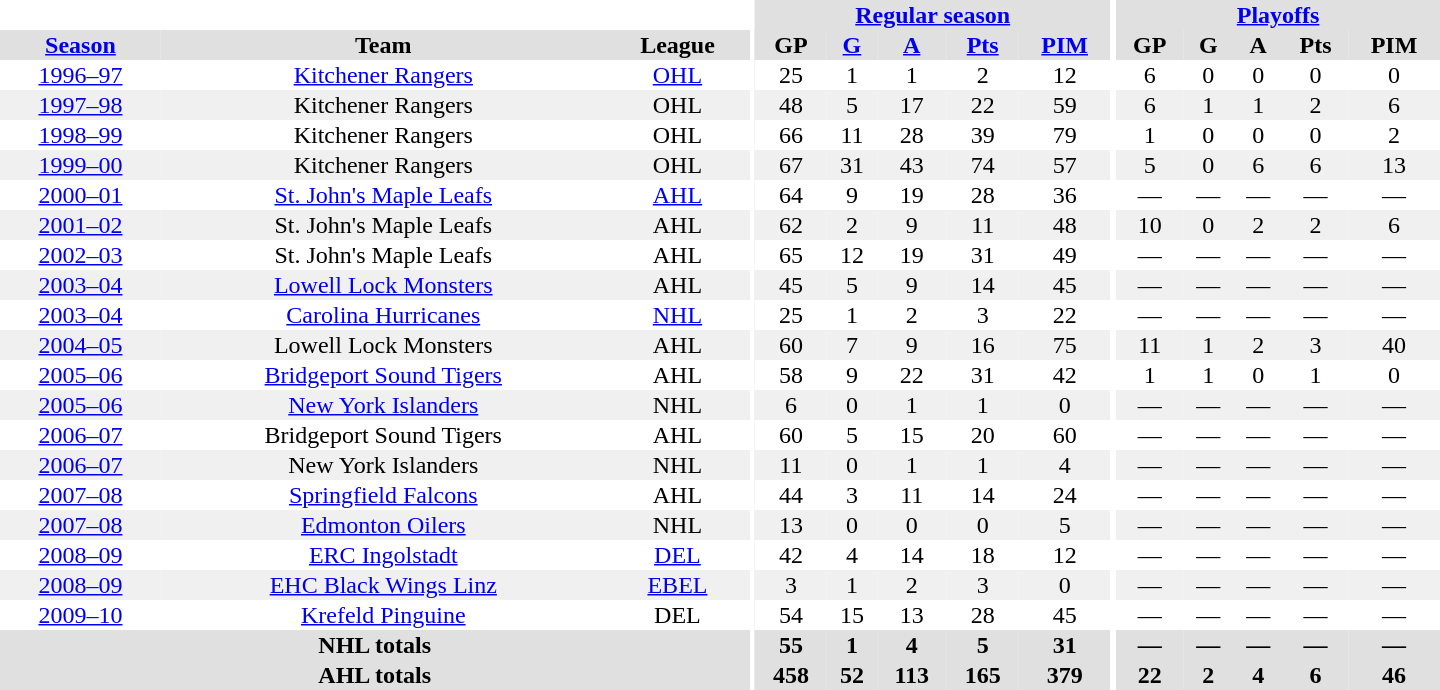<table border="0" cellpadding="1" cellspacing="0" style="text-align:center; width:60em">
<tr bgcolor="#e0e0e0">
<th colspan="3" bgcolor="#ffffff"></th>
<th rowspan="100" bgcolor="#ffffff"></th>
<th colspan="5"><a href='#'>Regular season</a></th>
<th rowspan="100" bgcolor="#ffffff"></th>
<th colspan="5"><a href='#'>Playoffs</a></th>
</tr>
<tr bgcolor="#e0e0e0">
<th><a href='#'>Season</a></th>
<th>Team</th>
<th>League</th>
<th>GP</th>
<th><a href='#'>G</a></th>
<th><a href='#'>A</a></th>
<th><a href='#'>Pts</a></th>
<th><a href='#'>PIM</a></th>
<th>GP</th>
<th>G</th>
<th>A</th>
<th>Pts</th>
<th>PIM</th>
</tr>
<tr>
<td><a href='#'>1996–97</a></td>
<td><a href='#'>Kitchener Rangers</a></td>
<td><a href='#'>OHL</a></td>
<td>25</td>
<td>1</td>
<td>1</td>
<td>2</td>
<td>12</td>
<td>6</td>
<td>0</td>
<td>0</td>
<td>0</td>
<td>0</td>
</tr>
<tr bgcolor="#f0f0f0">
<td><a href='#'>1997–98</a></td>
<td>Kitchener Rangers</td>
<td>OHL</td>
<td>48</td>
<td>5</td>
<td>17</td>
<td>22</td>
<td>59</td>
<td>6</td>
<td>1</td>
<td>1</td>
<td>2</td>
<td>6</td>
</tr>
<tr>
<td><a href='#'>1998–99</a></td>
<td>Kitchener Rangers</td>
<td>OHL</td>
<td>66</td>
<td>11</td>
<td>28</td>
<td>39</td>
<td>79</td>
<td>1</td>
<td>0</td>
<td>0</td>
<td>0</td>
<td>2</td>
</tr>
<tr bgcolor="#f0f0f0">
<td><a href='#'>1999–00</a></td>
<td>Kitchener Rangers</td>
<td>OHL</td>
<td>67</td>
<td>31</td>
<td>43</td>
<td>74</td>
<td>57</td>
<td>5</td>
<td>0</td>
<td>6</td>
<td>6</td>
<td>13</td>
</tr>
<tr>
<td><a href='#'>2000–01</a></td>
<td><a href='#'>St. John's Maple Leafs</a></td>
<td><a href='#'>AHL</a></td>
<td>64</td>
<td>9</td>
<td>19</td>
<td>28</td>
<td>36</td>
<td>—</td>
<td>—</td>
<td>—</td>
<td>—</td>
<td>—</td>
</tr>
<tr bgcolor="#f0f0f0">
<td><a href='#'>2001–02</a></td>
<td>St. John's Maple Leafs</td>
<td>AHL</td>
<td>62</td>
<td>2</td>
<td>9</td>
<td>11</td>
<td>48</td>
<td>10</td>
<td>0</td>
<td>2</td>
<td>2</td>
<td>6</td>
</tr>
<tr>
<td><a href='#'>2002–03</a></td>
<td>St. John's Maple Leafs</td>
<td>AHL</td>
<td>65</td>
<td>12</td>
<td>19</td>
<td>31</td>
<td>49</td>
<td>—</td>
<td>—</td>
<td>—</td>
<td>—</td>
<td>—</td>
</tr>
<tr bgcolor="#f0f0f0">
<td><a href='#'>2003–04</a></td>
<td><a href='#'>Lowell Lock Monsters</a></td>
<td>AHL</td>
<td>45</td>
<td>5</td>
<td>9</td>
<td>14</td>
<td>45</td>
<td>—</td>
<td>—</td>
<td>—</td>
<td>—</td>
<td>—</td>
</tr>
<tr>
<td><a href='#'>2003–04</a></td>
<td><a href='#'>Carolina Hurricanes</a></td>
<td><a href='#'>NHL</a></td>
<td>25</td>
<td>1</td>
<td>2</td>
<td>3</td>
<td>22</td>
<td>—</td>
<td>—</td>
<td>—</td>
<td>—</td>
<td>—</td>
</tr>
<tr bgcolor="#f0f0f0">
<td><a href='#'>2004–05</a></td>
<td>Lowell Lock Monsters</td>
<td>AHL</td>
<td>60</td>
<td>7</td>
<td>9</td>
<td>16</td>
<td>75</td>
<td>11</td>
<td>1</td>
<td>2</td>
<td>3</td>
<td>40</td>
</tr>
<tr>
<td><a href='#'>2005–06</a></td>
<td><a href='#'>Bridgeport Sound Tigers</a></td>
<td>AHL</td>
<td>58</td>
<td>9</td>
<td>22</td>
<td>31</td>
<td>42</td>
<td>1</td>
<td>1</td>
<td>0</td>
<td>1</td>
<td>0</td>
</tr>
<tr bgcolor="#f0f0f0">
<td><a href='#'>2005–06</a></td>
<td><a href='#'>New York Islanders</a></td>
<td>NHL</td>
<td>6</td>
<td>0</td>
<td>1</td>
<td>1</td>
<td>0</td>
<td>—</td>
<td>—</td>
<td>—</td>
<td>—</td>
<td>—</td>
</tr>
<tr>
<td><a href='#'>2006–07</a></td>
<td>Bridgeport Sound Tigers</td>
<td>AHL</td>
<td>60</td>
<td>5</td>
<td>15</td>
<td>20</td>
<td>60</td>
<td>—</td>
<td>—</td>
<td>—</td>
<td>—</td>
<td>—</td>
</tr>
<tr bgcolor="#f0f0f0">
<td><a href='#'>2006–07</a></td>
<td>New York Islanders</td>
<td>NHL</td>
<td>11</td>
<td>0</td>
<td>1</td>
<td>1</td>
<td>4</td>
<td>—</td>
<td>—</td>
<td>—</td>
<td>—</td>
<td>—</td>
</tr>
<tr>
<td><a href='#'>2007–08</a></td>
<td><a href='#'>Springfield Falcons</a></td>
<td>AHL</td>
<td>44</td>
<td>3</td>
<td>11</td>
<td>14</td>
<td>24</td>
<td>—</td>
<td>—</td>
<td>—</td>
<td>—</td>
<td>—</td>
</tr>
<tr bgcolor="#f0f0f0">
<td><a href='#'>2007–08</a></td>
<td><a href='#'>Edmonton Oilers</a></td>
<td>NHL</td>
<td>13</td>
<td>0</td>
<td>0</td>
<td>0</td>
<td>5</td>
<td>—</td>
<td>—</td>
<td>—</td>
<td>—</td>
<td>—</td>
</tr>
<tr>
<td><a href='#'>2008–09</a></td>
<td><a href='#'>ERC Ingolstadt</a></td>
<td><a href='#'>DEL</a></td>
<td>42</td>
<td>4</td>
<td>14</td>
<td>18</td>
<td>12</td>
<td>—</td>
<td>—</td>
<td>—</td>
<td>—</td>
<td>—</td>
</tr>
<tr bgcolor="#f0f0f0">
<td><a href='#'>2008–09</a></td>
<td><a href='#'>EHC Black Wings Linz</a></td>
<td><a href='#'>EBEL</a></td>
<td>3</td>
<td>1</td>
<td>2</td>
<td>3</td>
<td>0</td>
<td>—</td>
<td>—</td>
<td>—</td>
<td>—</td>
<td>—</td>
</tr>
<tr>
<td><a href='#'>2009–10</a></td>
<td><a href='#'>Krefeld Pinguine</a></td>
<td>DEL</td>
<td>54</td>
<td>15</td>
<td>13</td>
<td>28</td>
<td>45</td>
<td>—</td>
<td>—</td>
<td>—</td>
<td>—</td>
<td>—</td>
</tr>
<tr bgcolor="#e0e0e0">
<th colspan="3">NHL totals</th>
<th>55</th>
<th>1</th>
<th>4</th>
<th>5</th>
<th>31</th>
<th>—</th>
<th>—</th>
<th>—</th>
<th>—</th>
<th>—</th>
</tr>
<tr bgcolor="#e0e0e0">
<th colspan="3">AHL totals</th>
<th>458</th>
<th>52</th>
<th>113</th>
<th>165</th>
<th>379</th>
<th>22</th>
<th>2</th>
<th>4</th>
<th>6</th>
<th>46</th>
</tr>
</table>
